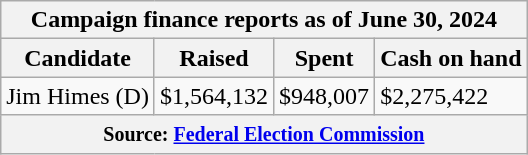<table class="wikitable sortable">
<tr>
<th colspan=4>Campaign finance reports as of June 30, 2024</th>
</tr>
<tr style="text-align:center;">
<th>Candidate</th>
<th>Raised</th>
<th>Spent</th>
<th>Cash on hand</th>
</tr>
<tr>
<td>Jim Himes (D)</td>
<td>$1,564,132</td>
<td>$948,007</td>
<td>$2,275,422</td>
</tr>
<tr>
<th colspan="4"><small>Source: <a href='#'>Federal Election Commission</a></small></th>
</tr>
</table>
